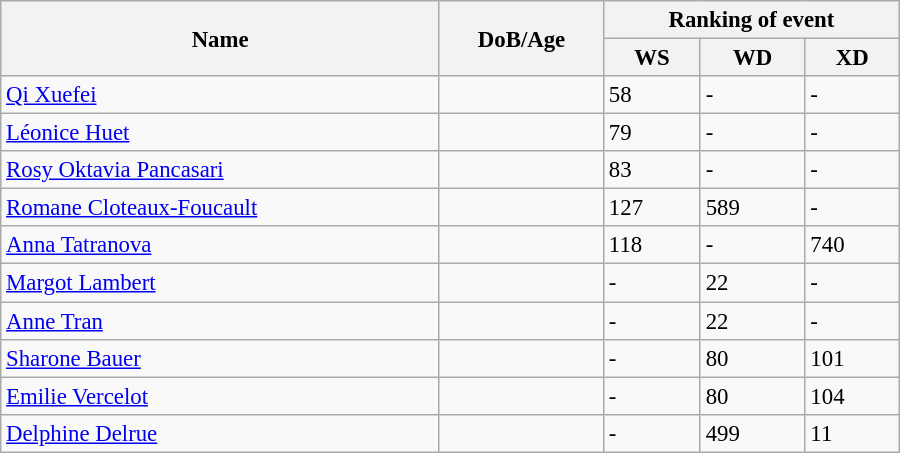<table class="wikitable" style="width:600px; font-size:95%;">
<tr>
<th rowspan="2" align="left">Name</th>
<th rowspan="2" align="left">DoB/Age</th>
<th colspan="3" align="center">Ranking of event</th>
</tr>
<tr>
<th align="center">WS</th>
<th>WD</th>
<th align="center">XD</th>
</tr>
<tr>
<td><a href='#'>Qi Xuefei</a></td>
<td></td>
<td>58</td>
<td>-</td>
<td>-</td>
</tr>
<tr>
<td><a href='#'>Léonice Huet</a></td>
<td></td>
<td>79</td>
<td>-</td>
<td>-</td>
</tr>
<tr>
<td><a href='#'>Rosy Oktavia Pancasari</a></td>
<td></td>
<td>83</td>
<td>-</td>
<td>-</td>
</tr>
<tr>
<td><a href='#'>Romane Cloteaux-Foucault</a></td>
<td></td>
<td>127</td>
<td>589</td>
<td>-</td>
</tr>
<tr>
<td><a href='#'>Anna Tatranova</a></td>
<td></td>
<td>118</td>
<td>-</td>
<td>740</td>
</tr>
<tr>
<td><a href='#'>Margot Lambert</a></td>
<td></td>
<td>-</td>
<td>22</td>
<td>-</td>
</tr>
<tr>
<td><a href='#'>Anne Tran</a></td>
<td></td>
<td>-</td>
<td>22</td>
<td>-</td>
</tr>
<tr>
<td><a href='#'>Sharone Bauer</a></td>
<td></td>
<td>-</td>
<td>80</td>
<td>101</td>
</tr>
<tr>
<td><a href='#'>Emilie Vercelot</a></td>
<td></td>
<td>-</td>
<td>80</td>
<td>104</td>
</tr>
<tr>
<td><a href='#'>Delphine Delrue</a></td>
<td></td>
<td>-</td>
<td>499</td>
<td>11</td>
</tr>
</table>
